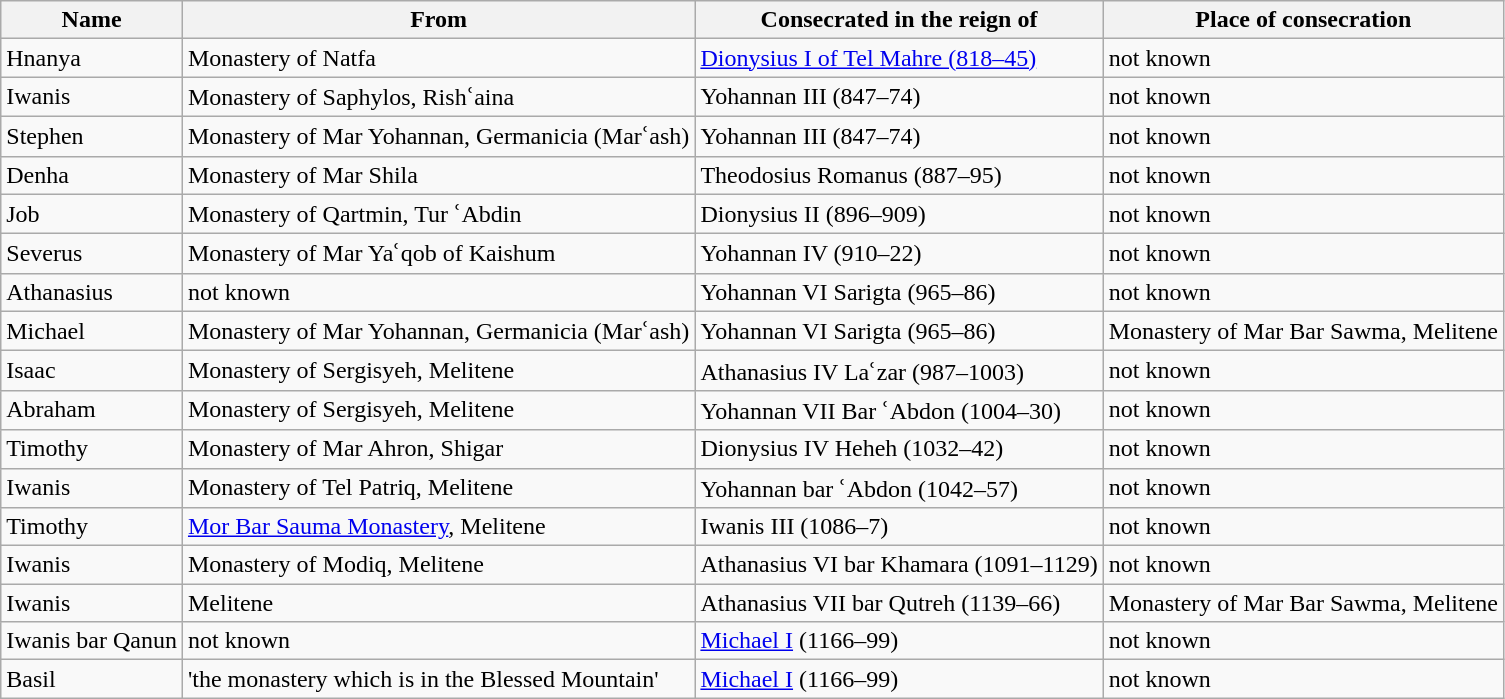<table class="wikitable">
<tr>
<th>Name</th>
<th>From</th>
<th>Consecrated in the reign of</th>
<th>Place of consecration</th>
</tr>
<tr>
<td>Hnanya</td>
<td>Monastery of Natfa</td>
<td><a href='#'>Dionysius I of Tel Mahre (818–45)</a></td>
<td>not known</td>
</tr>
<tr>
<td>Iwanis</td>
<td>Monastery of Saphylos, Rishʿaina</td>
<td>Yohannan III (847–74)</td>
<td>not known</td>
</tr>
<tr>
<td>Stephen</td>
<td>Monastery of Mar Yohannan, Germanicia (Marʿash)</td>
<td>Yohannan III (847–74)</td>
<td>not known</td>
</tr>
<tr>
<td>Denha</td>
<td>Monastery of Mar Shila</td>
<td>Theodosius Romanus (887–95)</td>
<td>not known</td>
</tr>
<tr>
<td>Job</td>
<td>Monastery of Qartmin, Tur ʿAbdin</td>
<td>Dionysius II (896–909)</td>
<td>not known</td>
</tr>
<tr>
<td>Severus</td>
<td>Monastery of Mar Yaʿqob of Kaishum</td>
<td>Yohannan IV (910–22)</td>
<td>not known</td>
</tr>
<tr>
<td>Athanasius</td>
<td>not known</td>
<td>Yohannan VI Sarigta (965–86)</td>
<td>not known</td>
</tr>
<tr>
<td>Michael</td>
<td>Monastery of Mar Yohannan, Germanicia (Marʿash)</td>
<td>Yohannan VI Sarigta (965–86)</td>
<td>Monastery of Mar Bar Sawma, Melitene</td>
</tr>
<tr>
<td>Isaac</td>
<td>Monastery of Sergisyeh, Melitene</td>
<td>Athanasius IV Laʿzar (987–1003)</td>
<td>not known</td>
</tr>
<tr>
<td>Abraham</td>
<td>Monastery of Sergisyeh, Melitene</td>
<td>Yohannan VII Bar ʿAbdon (1004–30)</td>
<td>not known</td>
</tr>
<tr>
<td>Timothy</td>
<td>Monastery of Mar Ahron, Shigar</td>
<td>Dionysius IV Heheh (1032–42)</td>
<td>not known</td>
</tr>
<tr>
<td>Iwanis</td>
<td>Monastery of Tel Patriq, Melitene</td>
<td>Yohannan bar ʿAbdon (1042–57)</td>
<td>not known</td>
</tr>
<tr>
<td>Timothy</td>
<td><a href='#'>Mor Bar Sauma Monastery</a>, Melitene</td>
<td>Iwanis III (1086–7)</td>
<td>not known</td>
</tr>
<tr>
<td>Iwanis</td>
<td>Monastery of Modiq, Melitene</td>
<td>Athanasius VI bar Khamara (1091–1129)</td>
<td>not known</td>
</tr>
<tr>
<td>Iwanis</td>
<td>Melitene</td>
<td>Athanasius VII bar Qutreh (1139–66)</td>
<td>Monastery of Mar Bar Sawma, Melitene</td>
</tr>
<tr>
<td>Iwanis bar Qanun</td>
<td>not known</td>
<td><a href='#'>Michael I</a> (1166–99)</td>
<td>not known</td>
</tr>
<tr>
<td>Basil</td>
<td>'the monastery which is in the Blessed Mountain'</td>
<td><a href='#'>Michael I</a> (1166–99)</td>
<td>not known</td>
</tr>
</table>
